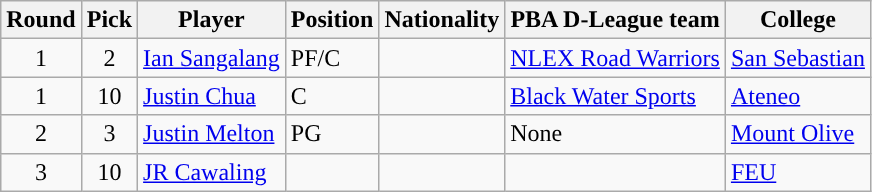<table class="wikitable sortable sortable">
<tr>
<th>Round</th>
<th>Pick</th>
<th>Player</th>
<th>Position</th>
<th>Nationality</th>
<th>PBA D-League team</th>
<th>College</th>
</tr>
<tr>
<td align=center>1</td>
<td align=center>2</td>
<td><a href='#'>Ian Sangalang</a></td>
<td>PF/C</td>
<td></td>
<td><a href='#'>NLEX Road Warriors</a></td>
<td><a href='#'>San Sebastian</a></td>
</tr>
<tr>
<td align=center>1</td>
<td align=center>10</td>
<td><a href='#'>Justin Chua</a></td>
<td>C</td>
<td></td>
<td><a href='#'>Black Water Sports</a></td>
<td><a href='#'>Ateneo</a></td>
</tr>
<tr>
<td align=center>2</td>
<td align=center>3</td>
<td><a href='#'>Justin Melton</a></td>
<td>PG</td>
<td></td>
<td>None</td>
<td><a href='#'>Mount Olive</a></td>
</tr>
<tr>
<td align=center>3</td>
<td align=center>10</td>
<td><a href='#'>JR Cawaling</a></td>
<td></td>
<td></td>
<td></td>
<td><a href='#'>FEU</a></td>
</tr>
</table>
